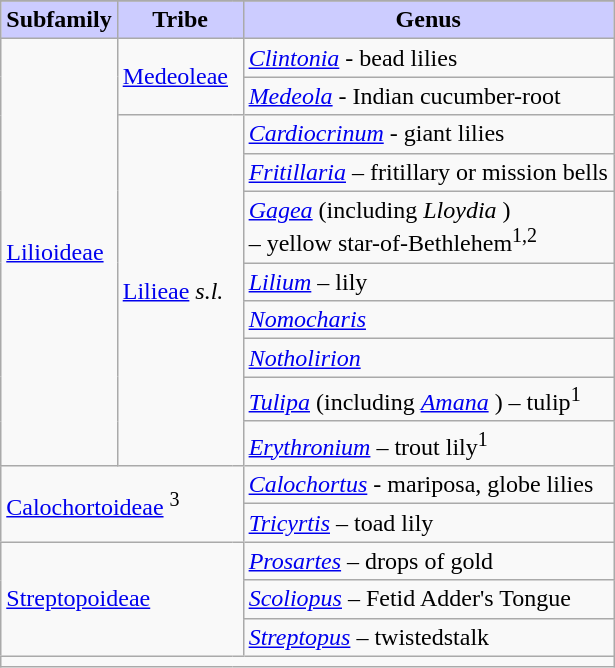<table class="wikitable" border="1">
<tr align="center">
</tr>
<tr>
<th style="background: #ccf;">Subfamily</th>
<th style="background: #ccf;" colspan=2>Tribe</th>
<th ! style="background: #ccf;">Genus</th>
</tr>
<tr>
<td rowspan=10><a href='#'>Lilioideae</a> </td>
<td rowspan=2 style="border-style: solid none solid none;"><a href='#'>Medeoleae</a> </td>
<td rowspan=2 style="border-style: solid none solid none;"></td>
<td><em><a href='#'>Clintonia</a></em>  - bead lilies</td>
</tr>
<tr>
<td><em><a href='#'>Medeola</a></em>  - Indian cucumber-root</td>
</tr>
<tr>
<td rowspan=8 style="border-style: solid none solid none;"><a href='#'>Lilieae</a> <em>s.l.</em> </td>
<td rowspan=8 style="border-style: solid none solid none;"><br><br></td>
<td><em><a href='#'>Cardiocrinum</a></em>  - giant lilies</td>
</tr>
<tr>
<td><em><a href='#'>Fritillaria</a></em>  – fritillary or mission bells</td>
</tr>
<tr>
<td><em><a href='#'>Gagea</a></em>  (including <em>Lloydia</em> )<br> – yellow star-of-Bethlehem<sup>1,2</sup></td>
</tr>
<tr>
<td><em><a href='#'>Lilium</a></em>  – lily</td>
</tr>
<tr>
<td><em><a href='#'>Nomocharis</a></em> </td>
</tr>
<tr>
<td><em><a href='#'>Notholirion</a></em> </td>
</tr>
<tr>
<td><em><a href='#'>Tulipa</a></em>  (including <em><a href='#'>Amana</a></em> ) – tulip<sup>1</sup></td>
</tr>
<tr>
<td><em><a href='#'>Erythronium</a></em>  – trout lily<sup>1</sup></td>
</tr>
<tr>
<td rowspan=2 colspan=2 style="border-style: solid none solid none;"><a href='#'>Calochortoideae</a> <sup>3</sup></td>
<td rowspan=2 style="border-style: solid none solid none;"><br></td>
<td><em><a href='#'>Calochortus</a></em>  - mariposa, globe lilies</td>
</tr>
<tr>
<td><em><a href='#'>Tricyrtis</a></em>  – toad lily</td>
</tr>
<tr>
<td rowspan=3 colspan=2 style="border-style: solid none solid none;"><a href='#'>Streptopoideae</a></td>
<td rowspan=3 style="border-style: solid none solid none;"></td>
<td><em><a href='#'>Prosartes</a></em>  – drops of gold</td>
</tr>
<tr>
<td><em><a href='#'>Scoliopus</a></em>  – Fetid Adder's Tongue</td>
</tr>
<tr>
<td><em><a href='#'>Streptopus</a></em>  – twistedstalk</td>
</tr>
<tr>
<td colspan=4></td>
</tr>
</table>
